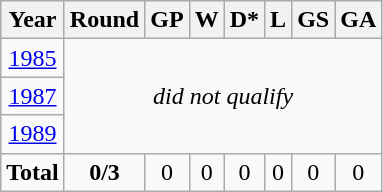<table class="wikitable" style="text-align: center;">
<tr>
<th>Year</th>
<th>Round</th>
<th>GP</th>
<th>W</th>
<th>D*</th>
<th>L</th>
<th>GS</th>
<th>GA</th>
</tr>
<tr>
<td> <a href='#'>1985</a></td>
<td colspan=7 rowspan="3"><em>did not qualify</em></td>
</tr>
<tr>
<td> <a href='#'>1987</a></td>
</tr>
<tr>
<td> <a href='#'>1989</a></td>
</tr>
<tr>
<td><strong>Total</strong></td>
<td><strong>0/3</strong></td>
<td>0</td>
<td>0</td>
<td>0</td>
<td>0</td>
<td>0</td>
<td>0</td>
</tr>
</table>
